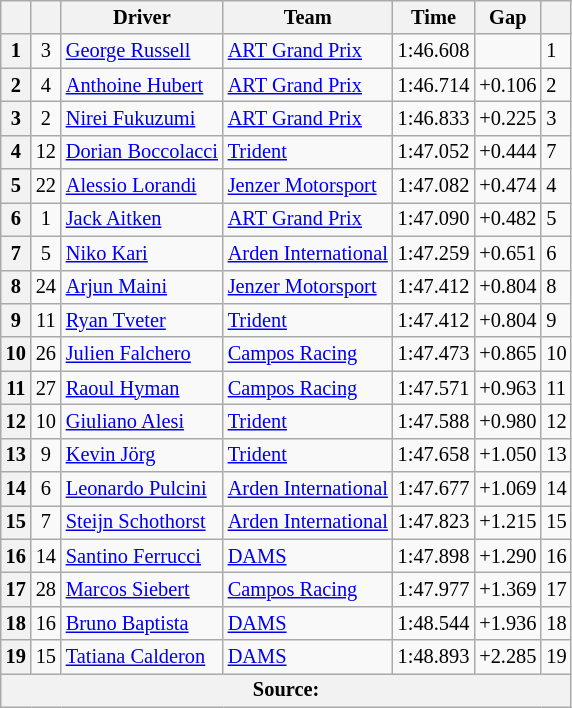<table class="wikitable" style="font-size:85%">
<tr>
<th></th>
<th></th>
<th>Driver</th>
<th>Team</th>
<th>Time</th>
<th>Gap</th>
<th></th>
</tr>
<tr>
<th>1</th>
<td align="center">3</td>
<td> <a href='#'>George Russell</a></td>
<td><a href='#'>ART Grand Prix</a></td>
<td>1:46.608</td>
<td></td>
<td>1</td>
</tr>
<tr>
<th>2</th>
<td align="center">4</td>
<td> <a href='#'>Anthoine Hubert</a></td>
<td><a href='#'>ART Grand Prix</a></td>
<td>1:46.714</td>
<td>+0.106</td>
<td>2</td>
</tr>
<tr>
<th>3</th>
<td align="center">2</td>
<td> <a href='#'>Nirei Fukuzumi</a></td>
<td><a href='#'>ART Grand Prix</a></td>
<td>1:46.833</td>
<td>+0.225</td>
<td>3</td>
</tr>
<tr>
<th>4</th>
<td align="center">12</td>
<td> <a href='#'>Dorian Boccolacci</a></td>
<td><a href='#'>Trident</a></td>
<td>1:47.052</td>
<td>+0.444</td>
<td>7</td>
</tr>
<tr>
<th>5</th>
<td align="center">22</td>
<td> <a href='#'>Alessio Lorandi</a></td>
<td><a href='#'>Jenzer Motorsport</a></td>
<td>1:47.082</td>
<td>+0.474</td>
<td>4</td>
</tr>
<tr>
<th>6</th>
<td align="center">1</td>
<td> <a href='#'>Jack Aitken</a></td>
<td><a href='#'>ART Grand Prix</a></td>
<td>1:47.090</td>
<td>+0.482</td>
<td>5</td>
</tr>
<tr>
<th>7</th>
<td align="center">5</td>
<td> <a href='#'>Niko Kari</a></td>
<td><a href='#'>Arden International</a></td>
<td>1:47.259</td>
<td>+0.651</td>
<td>6</td>
</tr>
<tr>
<th>8</th>
<td align="center">24</td>
<td> <a href='#'>Arjun Maini</a></td>
<td><a href='#'>Jenzer Motorsport</a></td>
<td>1:47.412</td>
<td>+0.804</td>
<td>8</td>
</tr>
<tr>
<th>9</th>
<td align="center">11</td>
<td> <a href='#'>Ryan Tveter</a></td>
<td><a href='#'>Trident</a></td>
<td>1:47.412</td>
<td>+0.804</td>
<td>9</td>
</tr>
<tr>
<th>10</th>
<td align="center">26</td>
<td> <a href='#'>Julien Falchero</a></td>
<td><a href='#'>Campos Racing</a></td>
<td>1:47.473</td>
<td>+0.865</td>
<td>10</td>
</tr>
<tr>
<th>11</th>
<td align="center">27</td>
<td> <a href='#'>Raoul Hyman</a></td>
<td><a href='#'>Campos Racing</a></td>
<td>1:47.571</td>
<td>+0.963</td>
<td>11</td>
</tr>
<tr>
<th>12</th>
<td align="center">10</td>
<td> <a href='#'>Giuliano Alesi</a></td>
<td><a href='#'>Trident</a></td>
<td>1:47.588</td>
<td>+0.980</td>
<td>12</td>
</tr>
<tr>
<th>13</th>
<td align="center">9</td>
<td> <a href='#'>Kevin Jörg</a></td>
<td><a href='#'>Trident</a></td>
<td>1:47.658</td>
<td>+1.050</td>
<td>13</td>
</tr>
<tr>
<th>14</th>
<td align="center">6</td>
<td> <a href='#'>Leonardo Pulcini</a></td>
<td><a href='#'>Arden International</a></td>
<td>1:47.677</td>
<td>+1.069</td>
<td>14</td>
</tr>
<tr>
<th>15</th>
<td align="center">7</td>
<td> <a href='#'>Steijn Schothorst</a></td>
<td><a href='#'>Arden International</a></td>
<td>1:47.823</td>
<td>+1.215</td>
<td>15</td>
</tr>
<tr>
<th>16</th>
<td align="center">14</td>
<td> <a href='#'>Santino Ferrucci</a></td>
<td><a href='#'>DAMS</a></td>
<td>1:47.898</td>
<td>+1.290</td>
<td>16</td>
</tr>
<tr>
<th>17</th>
<td align="center">28</td>
<td> <a href='#'>Marcos Siebert</a></td>
<td><a href='#'>Campos Racing</a></td>
<td>1:47.977</td>
<td>+1.369</td>
<td>17</td>
</tr>
<tr>
<th>18</th>
<td align="center">16</td>
<td> <a href='#'>Bruno Baptista</a></td>
<td><a href='#'>DAMS</a></td>
<td>1:48.544</td>
<td>+1.936</td>
<td>18</td>
</tr>
<tr>
<th>19</th>
<td align="center">15</td>
<td> <a href='#'>Tatiana Calderon</a></td>
<td><a href='#'>DAMS</a></td>
<td>1:48.893</td>
<td>+2.285</td>
<td>19</td>
</tr>
<tr>
<th colspan="7">Source:</th>
</tr>
</table>
